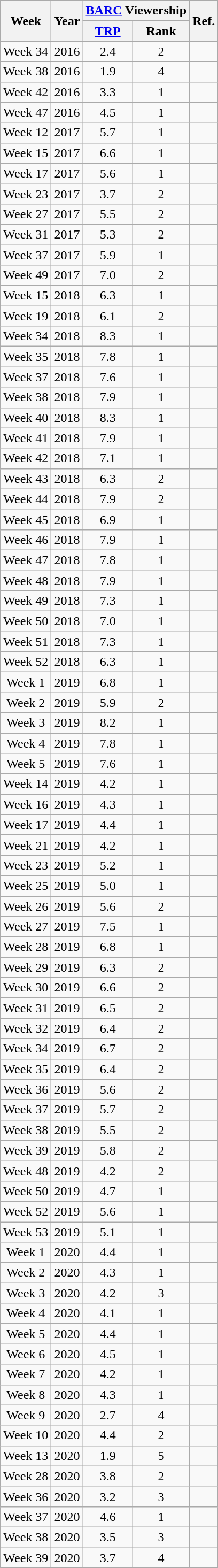<table class="wikitable sortable" style="text-align:center">
<tr>
<th rowspan="2">Week</th>
<th rowspan="2">Year</th>
<th colspan="2"><a href='#'>BARC</a> Viewership</th>
<th rowspan="2">Ref.</th>
</tr>
<tr>
<th><a href='#'>TRP</a></th>
<th>Rank</th>
</tr>
<tr>
<td>Week 34</td>
<td>2016</td>
<td>2.4</td>
<td>2</td>
<td></td>
</tr>
<tr>
<td>Week 38</td>
<td>2016</td>
<td>1.9</td>
<td>4</td>
<td></td>
</tr>
<tr>
<td>Week 42</td>
<td>2016</td>
<td>3.3</td>
<td>1</td>
<td></td>
</tr>
<tr>
<td>Week 47</td>
<td>2016</td>
<td>4.5</td>
<td>1</td>
<td></td>
</tr>
<tr>
<td>Week 12</td>
<td>2017</td>
<td>5.7</td>
<td>1</td>
<td></td>
</tr>
<tr>
<td>Week 15</td>
<td>2017</td>
<td>6.6</td>
<td>1</td>
<td></td>
</tr>
<tr>
<td>Week 17</td>
<td>2017</td>
<td>5.6</td>
<td>1</td>
<td></td>
</tr>
<tr>
<td>Week 23</td>
<td>2017</td>
<td>3.7</td>
<td>2</td>
<td></td>
</tr>
<tr>
<td>Week 27</td>
<td>2017</td>
<td>5.5</td>
<td>2</td>
<td></td>
</tr>
<tr>
<td>Week 31</td>
<td>2017</td>
<td>5.3</td>
<td>2</td>
<td></td>
</tr>
<tr>
<td>Week 37</td>
<td>2017</td>
<td>5.9</td>
<td>1</td>
<td></td>
</tr>
<tr>
<td>Week 49</td>
<td>2017</td>
<td>7.0</td>
<td>2</td>
<td></td>
</tr>
<tr>
<td>Week 15</td>
<td>2018</td>
<td>6.3</td>
<td>1</td>
<td></td>
</tr>
<tr>
<td>Week 19</td>
<td>2018</td>
<td>6.1</td>
<td>2</td>
<td></td>
</tr>
<tr>
<td>Week 34</td>
<td>2018</td>
<td>8.3</td>
<td>1</td>
<td></td>
</tr>
<tr>
<td>Week 35</td>
<td>2018</td>
<td>7.8</td>
<td>1</td>
<td></td>
</tr>
<tr>
<td>Week 37</td>
<td>2018</td>
<td>7.6</td>
<td>1</td>
<td></td>
</tr>
<tr>
<td>Week 38</td>
<td>2018</td>
<td>7.9</td>
<td>1</td>
<td></td>
</tr>
<tr>
<td>Week 40</td>
<td>2018</td>
<td>8.3</td>
<td>1</td>
<td></td>
</tr>
<tr>
<td>Week 41</td>
<td>2018</td>
<td>7.9</td>
<td>1</td>
<td></td>
</tr>
<tr>
<td>Week 42</td>
<td>2018</td>
<td>7.1</td>
<td>1</td>
<td></td>
</tr>
<tr>
<td>Week 43</td>
<td>2018</td>
<td>6.3</td>
<td>2</td>
<td></td>
</tr>
<tr>
<td>Week 44</td>
<td>2018</td>
<td>7.9</td>
<td>2</td>
<td></td>
</tr>
<tr>
<td>Week 45</td>
<td>2018</td>
<td>6.9</td>
<td>1</td>
<td></td>
</tr>
<tr>
<td>Week 46</td>
<td>2018</td>
<td>7.9</td>
<td>1</td>
<td></td>
</tr>
<tr>
<td>Week 47</td>
<td>2018</td>
<td>7.8</td>
<td>1</td>
<td></td>
</tr>
<tr>
<td>Week 48</td>
<td>2018</td>
<td>7.9</td>
<td>1</td>
<td></td>
</tr>
<tr>
<td>Week 49</td>
<td>2018</td>
<td>7.3</td>
<td>1</td>
<td></td>
</tr>
<tr>
<td>Week 50</td>
<td>2018</td>
<td>7.0</td>
<td>1</td>
<td></td>
</tr>
<tr>
<td>Week 51</td>
<td>2018</td>
<td>7.3</td>
<td>1</td>
<td></td>
</tr>
<tr>
<td>Week 52</td>
<td>2018</td>
<td>6.3</td>
<td>1</td>
<td></td>
</tr>
<tr>
<td>Week 1</td>
<td>2019</td>
<td>6.8</td>
<td>1</td>
<td></td>
</tr>
<tr>
<td>Week 2</td>
<td>2019</td>
<td>5.9</td>
<td>2</td>
<td></td>
</tr>
<tr>
<td>Week 3</td>
<td>2019</td>
<td>8.2</td>
<td>1</td>
<td></td>
</tr>
<tr>
<td>Week 4</td>
<td>2019</td>
<td>7.8</td>
<td>1</td>
<td></td>
</tr>
<tr>
<td>Week 5</td>
<td>2019</td>
<td>7.6</td>
<td>1</td>
<td></td>
</tr>
<tr>
<td>Week 14</td>
<td>2019</td>
<td>4.2</td>
<td>1</td>
<td></td>
</tr>
<tr>
<td>Week 16</td>
<td>2019</td>
<td>4.3</td>
<td>1</td>
<td></td>
</tr>
<tr>
<td>Week 17</td>
<td>2019</td>
<td>4.4</td>
<td>1</td>
<td></td>
</tr>
<tr>
<td>Week 21</td>
<td>2019</td>
<td>4.2</td>
<td>1</td>
<td></td>
</tr>
<tr>
<td>Week 23</td>
<td>2019</td>
<td>5.2</td>
<td>1</td>
<td></td>
</tr>
<tr>
<td>Week 25</td>
<td>2019</td>
<td>5.0</td>
<td>1</td>
<td></td>
</tr>
<tr>
<td>Week 26</td>
<td>2019</td>
<td>5.6</td>
<td>2</td>
<td></td>
</tr>
<tr>
<td>Week 27</td>
<td>2019</td>
<td>7.5</td>
<td>1</td>
<td></td>
</tr>
<tr>
<td>Week 28</td>
<td>2019</td>
<td>6.8</td>
<td>1</td>
<td></td>
</tr>
<tr>
<td>Week 29</td>
<td>2019</td>
<td>6.3</td>
<td>2</td>
<td></td>
</tr>
<tr>
<td>Week 30</td>
<td>2019</td>
<td>6.6</td>
<td>2</td>
<td></td>
</tr>
<tr>
<td>Week 31</td>
<td>2019</td>
<td>6.5</td>
<td>2</td>
<td></td>
</tr>
<tr>
<td>Week 32</td>
<td>2019</td>
<td>6.4</td>
<td>2</td>
<td></td>
</tr>
<tr>
<td>Week 34</td>
<td>2019</td>
<td>6.7</td>
<td>2</td>
<td></td>
</tr>
<tr>
<td>Week 35</td>
<td>2019</td>
<td>6.4</td>
<td>2</td>
<td></td>
</tr>
<tr>
<td>Week 36</td>
<td>2019</td>
<td>5.6</td>
<td>2</td>
<td></td>
</tr>
<tr>
<td>Week 37</td>
<td>2019</td>
<td>5.7</td>
<td>2</td>
<td></td>
</tr>
<tr>
<td>Week 38</td>
<td>2019</td>
<td>5.5</td>
<td>2</td>
<td></td>
</tr>
<tr>
<td>Week 39</td>
<td>2019</td>
<td>5.8</td>
<td>2</td>
<td></td>
</tr>
<tr>
<td>Week 48</td>
<td>2019</td>
<td>4.2</td>
<td>2</td>
<td></td>
</tr>
<tr>
<td>Week 50</td>
<td>2019</td>
<td>4.7</td>
<td>1</td>
<td></td>
</tr>
<tr>
<td>Week 52</td>
<td>2019</td>
<td>5.6</td>
<td>1</td>
<td></td>
</tr>
<tr>
<td>Week 53</td>
<td>2019</td>
<td>5.1</td>
<td>1</td>
<td></td>
</tr>
<tr>
<td>Week 1</td>
<td>2020</td>
<td>4.4</td>
<td>1</td>
<td></td>
</tr>
<tr>
<td>Week 2</td>
<td>2020</td>
<td>4.3</td>
<td>1</td>
<td></td>
</tr>
<tr>
<td>Week 3</td>
<td>2020</td>
<td>4.2</td>
<td>3</td>
<td></td>
</tr>
<tr>
<td>Week 4</td>
<td>2020</td>
<td>4.1</td>
<td>1</td>
<td></td>
</tr>
<tr>
<td>Week 5</td>
<td>2020</td>
<td>4.4</td>
<td>1</td>
<td></td>
</tr>
<tr>
<td>Week 6</td>
<td>2020</td>
<td>4.5</td>
<td>1</td>
<td></td>
</tr>
<tr>
<td>Week 7</td>
<td>2020</td>
<td>4.2</td>
<td>1</td>
<td></td>
</tr>
<tr>
<td>Week 8</td>
<td>2020</td>
<td>4.3</td>
<td>1</td>
<td></td>
</tr>
<tr>
<td>Week 9</td>
<td>2020</td>
<td>2.7</td>
<td>4</td>
<td></td>
</tr>
<tr>
<td>Week 10</td>
<td>2020</td>
<td>4.4</td>
<td>2</td>
<td></td>
</tr>
<tr>
<td>Week 13</td>
<td>2020</td>
<td>1.9</td>
<td>5</td>
<td></td>
</tr>
<tr>
<td>Week 28</td>
<td>2020</td>
<td>3.8</td>
<td>2</td>
<td></td>
</tr>
<tr>
<td>Week 36</td>
<td>2020</td>
<td>3.2</td>
<td>3</td>
<td></td>
</tr>
<tr>
<td>Week 37</td>
<td>2020</td>
<td>4.6</td>
<td>1</td>
<td></td>
</tr>
<tr>
<td>Week 38</td>
<td>2020</td>
<td>3.5</td>
<td>3</td>
<td></td>
</tr>
<tr>
<td>Week 39</td>
<td>2020</td>
<td>3.7</td>
<td>4</td>
<td></td>
</tr>
</table>
